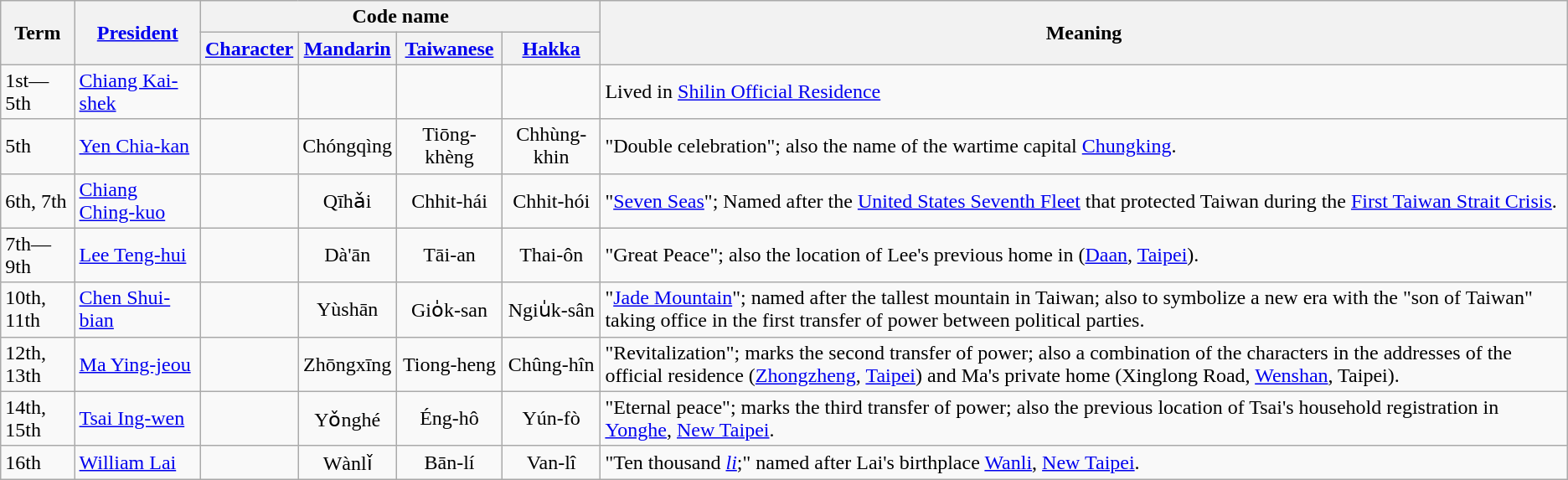<table class=wikitable>
<tr>
<th rowspan=2>Term</th>
<th rowspan=2><a href='#'>President</a></th>
<th colspan=4>Code name</th>
<th rowspan=2>Meaning</th>
</tr>
<tr>
<th><a href='#'>Character</a></th>
<th><a href='#'>Mandarin</a></th>
<th><a href='#'>Taiwanese</a></th>
<th><a href='#'>Hakka</a></th>
</tr>
<tr>
<td>1st—5th</td>
<td><a href='#'>Chiang Kai-shek</a></td>
<td></td>
<td></td>
<td></td>
<td></td>
<td>Lived in <a href='#'>Shilin Official Residence</a></td>
</tr>
<tr>
<td>5th</td>
<td><a href='#'>Yen Chia-kan</a></td>
<td align=center></td>
<td align=center>Chóngqìng</td>
<td align=center>Tiōng-khèng</td>
<td align=center>Chhùng-khin</td>
<td>"Double celebration"; also the name of the wartime capital <a href='#'>Chungking</a>.</td>
</tr>
<tr>
<td>6th, 7th</td>
<td><a href='#'>Chiang Ching-kuo</a></td>
<td align=center></td>
<td align=center>Qīhǎi</td>
<td align=center>Chhit-hái</td>
<td align=center>Chhit-hói</td>
<td>"<a href='#'>Seven Seas</a>"; Named after the <a href='#'>United States Seventh Fleet</a> that protected Taiwan during the <a href='#'>First Taiwan Strait Crisis</a>.</td>
</tr>
<tr>
<td>7th—9th</td>
<td><a href='#'>Lee Teng-hui</a></td>
<td align=center></td>
<td align=center>Dà'ān</td>
<td align=center>Tāi-an</td>
<td align=center>Thai-ôn</td>
<td>"Great Peace"; also the location of Lee's previous home in (<a href='#'>Daan</a>, <a href='#'>Taipei</a>).</td>
</tr>
<tr>
<td>10th, 11th</td>
<td><a href='#'>Chen Shui-bian</a></td>
<td align=center></td>
<td align=center>Yùshān</td>
<td align=center>Gio̍k-san</td>
<td align=center>Ngiu̍k-sân</td>
<td>"<a href='#'>Jade Mountain</a>"; named after the tallest mountain in Taiwan; also to symbolize a new era with the "son of Taiwan" taking office in the first transfer of power between political parties.</td>
</tr>
<tr>
<td>12th, 13th</td>
<td><a href='#'>Ma Ying-jeou</a></td>
<td align=center></td>
<td align=center>Zhōngxīng</td>
<td align=center>Tiong-heng</td>
<td align=center>Chûng-hîn</td>
<td>"Revitalization"; marks the second transfer of power; also a combination of the characters in the addresses of the official residence (<a href='#'>Zhongzheng</a>, <a href='#'>Taipei</a>) and Ma's private home (Xinglong Road, <a href='#'>Wenshan</a>, Taipei).</td>
</tr>
<tr>
<td>14th, 15th</td>
<td><a href='#'>Tsai Ing-wen</a></td>
<td align=center></td>
<td align=center>Yǒnghé</td>
<td align=center>Éng-hô</td>
<td align=center>Yún-fò</td>
<td>"Eternal peace"; marks the third transfer of power; also the previous location of Tsai's household registration in <a href='#'>Yonghe</a>, <a href='#'>New Taipei</a>.</td>
</tr>
<tr>
<td>16th</td>
<td><a href='#'>William Lai</a></td>
<td align=center></td>
<td align=center>Wànlǐ</td>
<td align=center>Bān-lí</td>
<td align=center>Van-lî</td>
<td>"Ten thousand <em><a href='#'>li</a></em>;" named after Lai's birthplace <a href='#'>Wanli</a>, <a href='#'>New Taipei</a>. </td>
</tr>
</table>
